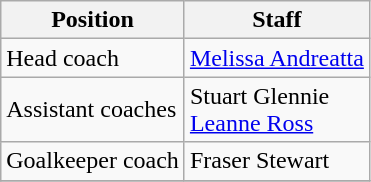<table class="wikitable plainrowheaders" style="text-align:left;">
<tr>
<th>Position</th>
<th>Staff</th>
</tr>
<tr>
<td>Head coach</td>
<td> <a href='#'>Melissa Andreatta</a></td>
</tr>
<tr>
<td>Assistant coaches</td>
<td> Stuart Glennie<br> <a href='#'>Leanne Ross</a></td>
</tr>
<tr>
<td>Goalkeeper coach</td>
<td> Fraser Stewart</td>
</tr>
<tr>
</tr>
</table>
